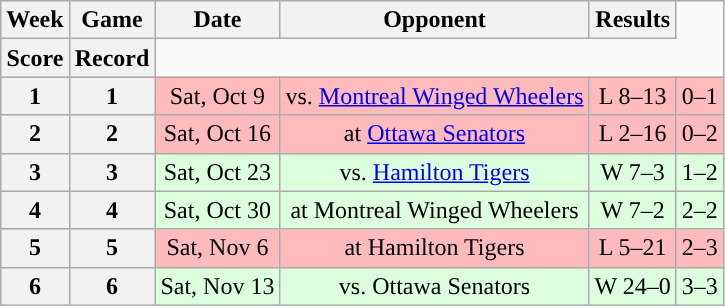<table class="wikitable" style="text-align:center">
<tr>
<th>Week</th>
<th>Game</th>
<th>Date</th>
<th>Opponent</th>
<th>Results</th>
</tr>
<tr>
<th>Score</th>
<th>Record</th>
</tr>
<tr style="background:#ffbbbb">
<th>1</th>
<th>1</th>
<td>Sat, Oct 9</td>
<td>vs. <a href='#'>Montreal Winged Wheelers</a></td>
<td>L 8–13</td>
<td>0–1</td>
</tr>
<tr style="background:#ffbbbb">
<th>2</th>
<th>2</th>
<td>Sat, Oct 16</td>
<td>at <a href='#'>Ottawa Senators</a></td>
<td>L 2–16</td>
<td>0–2</td>
</tr>
<tr style="background:#ddffdd">
<th>3</th>
<th>3</th>
<td>Sat, Oct 23</td>
<td>vs. <a href='#'>Hamilton Tigers</a></td>
<td>W 7–3</td>
<td>1–2</td>
</tr>
<tr style="background:#ddffdd">
<th>4</th>
<th>4</th>
<td>Sat, Oct 30</td>
<td>at Montreal Winged Wheelers</td>
<td>W 7–2</td>
<td>2–2</td>
</tr>
<tr style="background:#ffbbbb">
<th>5</th>
<th>5</th>
<td>Sat, Nov 6</td>
<td>at Hamilton Tigers</td>
<td>L 5–21</td>
<td>2–3</td>
</tr>
<tr style="background:#ddffdd">
<th>6</th>
<th>6</th>
<td>Sat, Nov 13</td>
<td>vs. Ottawa Senators</td>
<td>W 24–0</td>
<td>3–3</td>
</tr>
</table>
